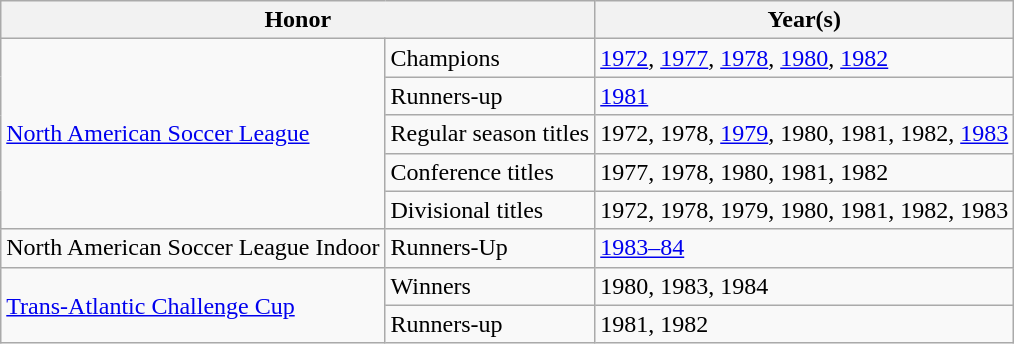<table class="wikitable">
<tr>
<th colspan=2>Honor</th>
<th>Year(s)</th>
</tr>
<tr>
<td rowspan=5><a href='#'>North American Soccer League</a></td>
<td>Champions</td>
<td><a href='#'>1972</a>, <a href='#'>1977</a>, <a href='#'>1978</a>, <a href='#'>1980</a>, <a href='#'>1982</a></td>
</tr>
<tr>
<td>Runners-up</td>
<td><a href='#'>1981</a></td>
</tr>
<tr>
<td>Regular season titles</td>
<td>1972, 1978, <a href='#'>1979</a>, 1980, 1981, 1982, <a href='#'>1983</a></td>
</tr>
<tr>
<td>Conference titles</td>
<td>1977, 1978, 1980, 1981, 1982</td>
</tr>
<tr>
<td>Divisional titles</td>
<td>1972, 1978, 1979, 1980, 1981, 1982, 1983</td>
</tr>
<tr>
<td>North American Soccer League Indoor</td>
<td>Runners-Up</td>
<td><a href='#'>1983–84</a></td>
</tr>
<tr>
<td rowspan=2><a href='#'>Trans-Atlantic Challenge Cup</a></td>
<td>Winners</td>
<td>1980, 1983, 1984</td>
</tr>
<tr>
<td>Runners-up</td>
<td>1981, 1982</td>
</tr>
</table>
